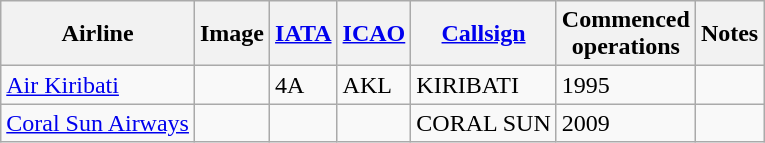<table class="wikitable sortable">
<tr valign="middle">
<th>Airline</th>
<th>Image</th>
<th><a href='#'>IATA</a></th>
<th><a href='#'>ICAO</a></th>
<th><a href='#'>Callsign</a></th>
<th>Commenced<br>operations</th>
<th>Notes</th>
</tr>
<tr>
<td><a href='#'>Air Kiribati</a></td>
<td></td>
<td>4A</td>
<td>AKL</td>
<td>KIRIBATI</td>
<td>1995</td>
<td></td>
</tr>
<tr>
<td><a href='#'>Coral Sun Airways</a></td>
<td></td>
<td></td>
<td></td>
<td>CORAL SUN</td>
<td>2009</td>
<td></td>
</tr>
</table>
